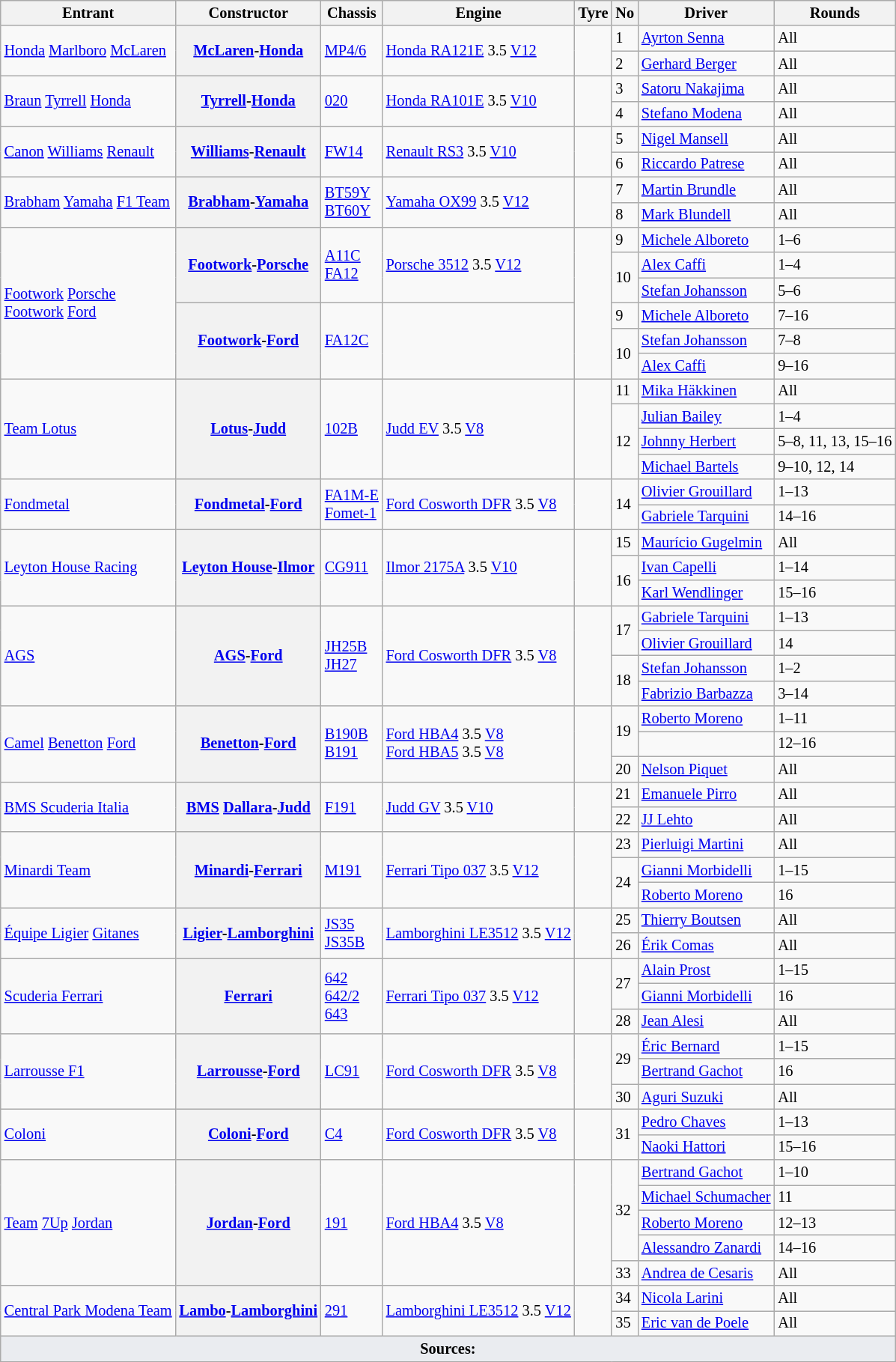<table class="wikitable sortable" style="font-size: 85%">
<tr>
<th>Entrant</th>
<th>Constructor</th>
<th>Chassis</th>
<th>Engine</th>
<th>Tyre</th>
<th>No</th>
<th>Driver</th>
<th>Rounds</th>
</tr>
<tr>
<td rowspan=2> <a href='#'>Honda</a> <a href='#'>Marlboro</a> <a href='#'>McLaren</a></td>
<th rowspan=2><a href='#'>McLaren</a>-<a href='#'>Honda</a></th>
<td rowspan=2><a href='#'>MP4/6</a></td>
<td rowspan=2><a href='#'>Honda RA121E</a> 3.5 <a href='#'>V12</a></td>
<td rowspan=2></td>
<td>1</td>
<td> <a href='#'>Ayrton Senna</a></td>
<td>All</td>
</tr>
<tr>
<td>2</td>
<td> <a href='#'>Gerhard Berger</a></td>
<td>All</td>
</tr>
<tr>
<td rowspan=2> <a href='#'>Braun</a> <a href='#'>Tyrrell</a> <a href='#'>Honda</a></td>
<th rowspan=2><a href='#'>Tyrrell</a>-<a href='#'>Honda</a></th>
<td rowspan=2><a href='#'>020</a></td>
<td rowspan=2><a href='#'>Honda RA101E</a> 3.5 <a href='#'>V10</a></td>
<td rowspan=2></td>
<td>3</td>
<td> <a href='#'>Satoru Nakajima</a></td>
<td>All</td>
</tr>
<tr>
<td>4</td>
<td> <a href='#'>Stefano Modena</a></td>
<td>All</td>
</tr>
<tr>
<td rowspan=2> <a href='#'>Canon</a> <a href='#'>Williams</a> <a href='#'>Renault</a></td>
<th rowspan=2><a href='#'>Williams</a>-<a href='#'>Renault</a></th>
<td rowspan=2><a href='#'>FW14</a></td>
<td rowspan=2><a href='#'>Renault RS3</a> 3.5 <a href='#'>V10</a></td>
<td rowspan=2></td>
<td>5</td>
<td> <a href='#'>Nigel Mansell</a></td>
<td>All</td>
</tr>
<tr>
<td>6</td>
<td> <a href='#'>Riccardo Patrese</a></td>
<td>All</td>
</tr>
<tr>
<td rowspan=2 nowrap> <a href='#'>Brabham</a> <a href='#'>Yamaha</a> <a href='#'>F1 Team</a></td>
<th rowspan=2><a href='#'>Brabham</a>-<a href='#'>Yamaha</a></th>
<td rowspan=2><a href='#'>BT59Y</a><br><a href='#'>BT60Y</a></td>
<td rowspan=2><a href='#'>Yamaha OX99</a> 3.5 <a href='#'>V12</a></td>
<td rowspan=2></td>
<td>7</td>
<td> <a href='#'>Martin Brundle</a></td>
<td>All</td>
</tr>
<tr>
<td>8</td>
<td> <a href='#'>Mark Blundell</a></td>
<td>All</td>
</tr>
<tr>
<td rowspan=6> <a href='#'>Footwork</a> <a href='#'>Porsche</a><br> <a href='#'>Footwork</a> <a href='#'>Ford</a></td>
<th rowspan=3><a href='#'>Footwork</a>-<a href='#'>Porsche</a></th>
<td rowspan=3><a href='#'>A11C</a><br><a href='#'>FA12</a></td>
<td rowspan=3><a href='#'>Porsche 3512</a> 3.5 <a href='#'>V12</a></td>
<td rowspan=6></td>
<td>9</td>
<td> <a href='#'>Michele Alboreto</a></td>
<td>1–6</td>
</tr>
<tr>
<td rowspan=2>10</td>
<td> <a href='#'>Alex Caffi</a></td>
<td>1–4</td>
</tr>
<tr>
<td> <a href='#'>Stefan Johansson</a></td>
<td>5–6</td>
</tr>
<tr>
<th rowspan=3><a href='#'>Footwork</a>-<a href='#'>Ford</a></th>
<td rowspan=3><a href='#'>FA12C</a></td>
<td rowspan=3></td>
<td>9</td>
<td> <a href='#'>Michele Alboreto</a></td>
<td>7–16</td>
</tr>
<tr>
<td rowspan=2>10</td>
<td> <a href='#'>Stefan Johansson</a></td>
<td>7–8</td>
</tr>
<tr>
<td> <a href='#'>Alex Caffi</a></td>
<td>9–16</td>
</tr>
<tr>
<td rowspan=4> <a href='#'>Team Lotus</a></td>
<th rowspan=4><a href='#'>Lotus</a>-<a href='#'>Judd</a></th>
<td rowspan=4><a href='#'>102B</a></td>
<td rowspan=4><a href='#'>Judd EV</a> 3.5 <a href='#'>V8</a></td>
<td rowspan=4></td>
<td>11</td>
<td> <a href='#'>Mika Häkkinen</a></td>
<td>All</td>
</tr>
<tr>
<td rowspan=3>12</td>
<td> <a href='#'>Julian Bailey</a></td>
<td>1–4</td>
</tr>
<tr>
<td> <a href='#'>Johnny Herbert</a></td>
<td nowrap>5–8, 11, 13, 15–16</td>
</tr>
<tr>
<td> <a href='#'>Michael Bartels</a></td>
<td>9–10, 12, 14</td>
</tr>
<tr>
<td rowspan=2> <a href='#'>Fondmetal</a></td>
<th rowspan=2><a href='#'>Fondmetal</a>-<a href='#'>Ford</a></th>
<td rowspan=2><a href='#'>FA1M-E</a><br><a href='#'>Fomet-1</a></td>
<td rowspan=2><a href='#'>Ford Cosworth DFR</a> 3.5 <a href='#'>V8</a></td>
<td rowspan=2></td>
<td rowspan=2>14</td>
<td> <a href='#'>Olivier Grouillard</a></td>
<td>1–13</td>
</tr>
<tr>
<td> <a href='#'>Gabriele Tarquini</a></td>
<td>14–16</td>
</tr>
<tr>
<td rowspan=3> <a href='#'>Leyton House Racing</a></td>
<th rowspan=3><a href='#'>Leyton House</a>-<a href='#'>Ilmor</a></th>
<td rowspan=3><a href='#'>CG911</a></td>
<td rowspan=3><a href='#'>Ilmor 2175A</a> 3.5 <a href='#'>V10</a></td>
<td rowspan=3></td>
<td>15</td>
<td> <a href='#'>Maurício Gugelmin</a></td>
<td>All</td>
</tr>
<tr>
<td rowspan=2>16</td>
<td> <a href='#'>Ivan Capelli</a></td>
<td>1–14</td>
</tr>
<tr>
<td> <a href='#'>Karl Wendlinger</a></td>
<td>15–16</td>
</tr>
<tr>
<td rowspan=4> <a href='#'>AGS</a></td>
<th rowspan=4><a href='#'>AGS</a>-<a href='#'>Ford</a></th>
<td rowspan=4><a href='#'>JH25B</a><br><a href='#'>JH27</a></td>
<td rowspan=4><a href='#'>Ford Cosworth DFR</a> 3.5 <a href='#'>V8</a></td>
<td rowspan=4></td>
<td rowspan=2>17</td>
<td> <a href='#'>Gabriele Tarquini</a></td>
<td>1–13</td>
</tr>
<tr>
<td> <a href='#'>Olivier Grouillard</a></td>
<td>14</td>
</tr>
<tr>
<td rowspan=2>18</td>
<td> <a href='#'>Stefan Johansson</a></td>
<td>1–2</td>
</tr>
<tr>
<td> <a href='#'>Fabrizio Barbazza</a></td>
<td>3–14</td>
</tr>
<tr>
<td rowspan=3> <a href='#'>Camel</a> <a href='#'>Benetton</a> <a href='#'>Ford</a></td>
<th rowspan=3><a href='#'>Benetton</a>-<a href='#'>Ford</a></th>
<td rowspan=3><a href='#'>B190B</a><br><a href='#'>B191</a></td>
<td rowspan=3><a href='#'>Ford HBA4</a> 3.5 <a href='#'>V8</a><br><a href='#'>Ford HBA5</a> 3.5 <a href='#'>V8</a></td>
<td rowspan=3></td>
<td rowspan=2>19</td>
<td> <a href='#'>Roberto Moreno</a></td>
<td>1–11</td>
</tr>
<tr>
<td></td>
<td>12–16</td>
</tr>
<tr>
<td>20</td>
<td> <a href='#'>Nelson Piquet</a></td>
<td>All</td>
</tr>
<tr>
<td rowspan=2> <a href='#'>BMS Scuderia Italia</a></td>
<th rowspan=2><a href='#'>BMS</a> <a href='#'>Dallara</a>-<a href='#'>Judd</a></th>
<td rowspan=2><a href='#'>F191</a></td>
<td rowspan=2><a href='#'>Judd GV</a> 3.5 <a href='#'>V10</a></td>
<td rowspan=2></td>
<td>21</td>
<td> <a href='#'>Emanuele Pirro</a></td>
<td>All</td>
</tr>
<tr>
<td>22</td>
<td> <a href='#'>JJ Lehto</a></td>
<td>All</td>
</tr>
<tr>
<td rowspan=3> <a href='#'>Minardi Team</a></td>
<th rowspan=3><a href='#'>Minardi</a>-<a href='#'>Ferrari</a></th>
<td rowspan=3><a href='#'>M191</a></td>
<td rowspan=3><a href='#'>Ferrari Tipo 037</a> 3.5 <a href='#'>V12</a></td>
<td rowspan=3></td>
<td>23</td>
<td> <a href='#'>Pierluigi Martini</a></td>
<td>All</td>
</tr>
<tr>
<td rowspan=2>24</td>
<td> <a href='#'>Gianni Morbidelli</a></td>
<td>1–15</td>
</tr>
<tr>
<td> <a href='#'>Roberto Moreno</a></td>
<td>16</td>
</tr>
<tr>
<td rowspan=2> <a href='#'>Équipe Ligier</a> <a href='#'>Gitanes</a></td>
<th rowspan=2><a href='#'>Ligier</a>-<a href='#'>Lamborghini</a></th>
<td rowspan=2><a href='#'>JS35</a><br><a href='#'>JS35B</a></td>
<td rowspan=2><a href='#'>Lamborghini LE3512</a> 3.5 <a href='#'>V12</a></td>
<td rowspan=2></td>
<td>25</td>
<td> <a href='#'>Thierry Boutsen</a></td>
<td>All</td>
</tr>
<tr>
<td>26</td>
<td> <a href='#'>Érik Comas</a></td>
<td>All</td>
</tr>
<tr>
<td rowspan=3> <a href='#'>Scuderia Ferrari</a></td>
<th rowspan=3><a href='#'>Ferrari</a></th>
<td rowspan=3><a href='#'>642</a><br><a href='#'>642/2</a><br><a href='#'>643</a></td>
<td rowspan=3><a href='#'>Ferrari Tipo 037</a> 3.5 <a href='#'>V12</a></td>
<td rowspan=3></td>
<td rowspan=2>27</td>
<td> <a href='#'>Alain Prost</a></td>
<td>1–15</td>
</tr>
<tr>
<td> <a href='#'>Gianni Morbidelli</a></td>
<td>16</td>
</tr>
<tr>
<td>28</td>
<td> <a href='#'>Jean Alesi</a></td>
<td>All</td>
</tr>
<tr>
<td rowspan=3> <a href='#'>Larrousse F1</a></td>
<th rowspan=3><a href='#'>Larrousse</a>-<a href='#'>Ford</a></th>
<td rowspan=3><a href='#'>LC91</a></td>
<td rowspan=3><a href='#'>Ford Cosworth DFR</a> 3.5 <a href='#'>V8</a></td>
<td rowspan=3></td>
<td rowspan=2>29</td>
<td> <a href='#'>Éric Bernard</a></td>
<td>1–15</td>
</tr>
<tr>
<td> <a href='#'>Bertrand Gachot</a></td>
<td>16</td>
</tr>
<tr>
<td>30</td>
<td> <a href='#'>Aguri Suzuki</a></td>
<td>All</td>
</tr>
<tr>
<td rowspan=2> <a href='#'>Coloni</a></td>
<th rowspan=2><a href='#'>Coloni</a>-<a href='#'>Ford</a></th>
<td rowspan=2><a href='#'>C4</a></td>
<td rowspan=2><a href='#'>Ford Cosworth DFR</a> 3.5 <a href='#'>V8</a></td>
<td rowspan=2></td>
<td rowspan=2>31</td>
<td> <a href='#'>Pedro Chaves</a></td>
<td>1–13</td>
</tr>
<tr>
<td> <a href='#'>Naoki Hattori</a></td>
<td>15–16</td>
</tr>
<tr>
<td rowspan=5> <a href='#'>Team</a> <a href='#'>7Up</a> <a href='#'>Jordan</a></td>
<th rowspan=5><a href='#'>Jordan</a>-<a href='#'>Ford</a></th>
<td rowspan=5><a href='#'>191</a></td>
<td rowspan=5><a href='#'>Ford HBA4</a> 3.5 <a href='#'>V8</a></td>
<td rowspan=5></td>
<td rowspan=4>32</td>
<td> <a href='#'>Bertrand Gachot</a></td>
<td>1–10</td>
</tr>
<tr>
<td nowrap> <a href='#'>Michael Schumacher</a></td>
<td>11</td>
</tr>
<tr>
<td> <a href='#'>Roberto Moreno</a></td>
<td>12–13</td>
</tr>
<tr>
<td> <a href='#'>Alessandro Zanardi</a></td>
<td>14–16</td>
</tr>
<tr>
<td>33</td>
<td> <a href='#'>Andrea de Cesaris</a></td>
<td>All</td>
</tr>
<tr>
<td rowspan=2> <a href='#'>Central Park Modena Team</a></td>
<th rowspan=2 nowrap><a href='#'>Lambo</a>-<a href='#'>Lamborghini</a></th>
<td rowspan=2><a href='#'>291</a></td>
<td rowspan=2 nowrap><a href='#'>Lamborghini LE3512</a> 3.5 <a href='#'>V12</a></td>
<td rowspan=2></td>
<td>34</td>
<td> <a href='#'>Nicola Larini</a></td>
<td>All</td>
</tr>
<tr>
<td>35</td>
<td> <a href='#'>Eric van de Poele</a></td>
<td>All</td>
</tr>
<tr class="sortbottom">
<td colspan="8" style="background-color:#EAECF0;text-align:center"><strong>Sources:</strong></td>
</tr>
</table>
